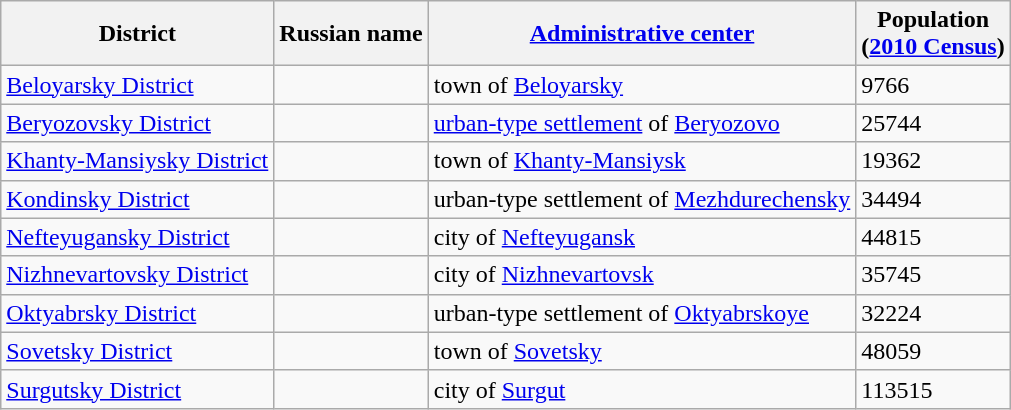<table class="wikitable sortable">
<tr>
<th>District</th>
<th>Russian name</th>
<th><a href='#'>Administrative center</a></th>
<th>Population<br>(<a href='#'>2010 Census</a>)</th>
</tr>
<tr>
<td><a href='#'>Beloyarsky District</a></td>
<td></td>
<td>town of <a href='#'>Beloyarsky</a></td>
<td>9766</td>
</tr>
<tr>
<td><a href='#'>Beryozovsky District</a></td>
<td></td>
<td><a href='#'>urban-type settlement</a> of <a href='#'>Beryozovo</a></td>
<td>25744</td>
</tr>
<tr>
<td><a href='#'>Khanty-Mansiysky District</a></td>
<td></td>
<td>town of <a href='#'>Khanty-Mansiysk</a></td>
<td>19362</td>
</tr>
<tr>
<td><a href='#'>Kondinsky District</a></td>
<td></td>
<td>urban-type settlement of <a href='#'>Mezhdurechensky</a></td>
<td>34494</td>
</tr>
<tr>
<td><a href='#'>Nefteyugansky District</a></td>
<td></td>
<td>city of <a href='#'>Nefteyugansk</a></td>
<td>44815</td>
</tr>
<tr>
<td><a href='#'>Nizhnevartovsky District</a></td>
<td></td>
<td>city of <a href='#'>Nizhnevartovsk</a></td>
<td>35745</td>
</tr>
<tr>
<td><a href='#'>Oktyabrsky District</a></td>
<td></td>
<td>urban-type settlement of <a href='#'>Oktyabrskoye</a></td>
<td>32224</td>
</tr>
<tr>
<td><a href='#'>Sovetsky District</a></td>
<td></td>
<td>town of <a href='#'>Sovetsky</a></td>
<td>48059</td>
</tr>
<tr>
<td><a href='#'>Surgutsky District</a></td>
<td></td>
<td>city of <a href='#'>Surgut</a></td>
<td>113515</td>
</tr>
</table>
